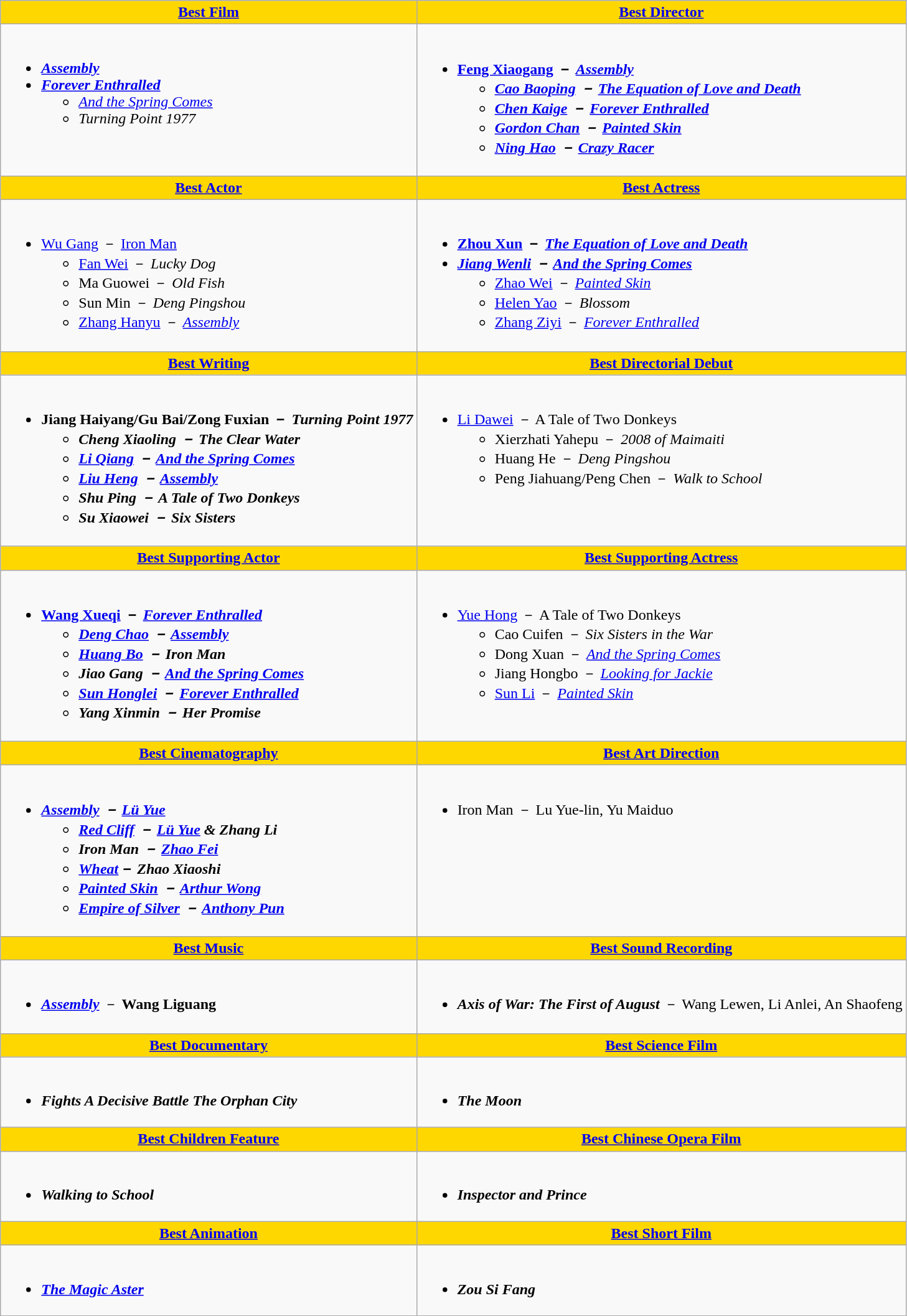<table class=wikitable style="width="150%">
<tr>
<th ! style="background:gold; width=;"50%"><a href='#'>Best Film</a></th>
<th ! style="background:gold; width=;"50%"><a href='#'>Best Director</a></th>
</tr>
<tr>
<td valign="top"><br><ul><li><strong><em><a href='#'>Assembly</a></em></strong></li><li><strong><em><a href='#'>Forever Enthralled</a></em></strong><ul><li><em><a href='#'>And the Spring Comes</a></em></li><li><em>Turning Point 1977</em></li></ul></li></ul></td>
<td valign="top"><br><ul><li><strong><a href='#'>Feng Xiaogang</a> － <em><a href='#'>Assembly</a><strong><em><ul><li><a href='#'>Cao Baoping</a> － </em><a href='#'>The Equation of Love and Death</a><em></li><li><a href='#'>Chen Kaige</a> － </em><a href='#'>Forever Enthralled</a><em></li><li><a href='#'>Gordon Chan</a> － </em><a href='#'>Painted Skin</a><em></li><li><a href='#'>Ning Hao</a> － </em><a href='#'>Crazy Racer</a><em></li></ul></li></ul></td>
</tr>
<tr>
<th ! style="background:gold; width=;"50%"><a href='#'>Best Actor</a></th>
<th ! style="background:gold; width=;"50%"><a href='#'>Best Actress</a></th>
</tr>
<tr>
<td valign="top"><br><ul><li></strong><a href='#'>Wu Gang</a> － </em><a href='#'>Iron Man</a></em></strong><ul><li><a href='#'>Fan Wei</a> － <em>Lucky Dog</em></li><li>Ma Guowei － <em>Old Fish</em></li><li>Sun Min － <em>Deng Pingshou</em></li><li><a href='#'>Zhang Hanyu</a> － <em><a href='#'>Assembly</a></em></li></ul></li></ul></td>
<td valign="top"><br><ul><li><strong><a href='#'>Zhou Xun</a> － <em><a href='#'>The Equation of Love and Death</a><strong><em></li><li></strong><a href='#'>Jiang Wenli</a> － </em><a href='#'>And the Spring Comes</a></em></strong><ul><li><a href='#'>Zhao Wei</a> － <em><a href='#'>Painted Skin</a></em></li><li><a href='#'>Helen Yao</a> － <em>Blossom</em></li><li><a href='#'>Zhang Ziyi</a> － <em><a href='#'>Forever Enthralled</a></em></li></ul></li></ul></td>
</tr>
<tr>
<th ! style="background:gold; width=;"50%"><a href='#'>Best Writing</a></th>
<th ! style="background:gold; width=;"50%"><a href='#'>Best Directorial Debut</a></th>
</tr>
<tr>
<td valign="top"><br><ul><li><strong>Jiang Haiyang/Gu Bai/Zong Fuxian － <em>Turning Point 1977<strong><em><ul><li>Cheng Xiaoling － </em>The Clear Water<em></li><li><a href='#'>Li Qiang</a> － </em><a href='#'>And the Spring Comes</a><em></li><li><a href='#'>Liu Heng</a> － </em><a href='#'>Assembly</a><em></li><li>Shu Ping － </em>A Tale of Two Donkeys<em></li><li>Su Xiaowei － </em>Six Sisters<em></li></ul></li></ul></td>
<td valign="top"><br><ul><li></strong><a href='#'>Li Dawei</a> － </em> A Tale of Two Donkeys</em></strong><ul><li>Xierzhati Yahepu － <em>2008 of Maimaiti</em></li><li>Huang He － <em>Deng Pingshou</em></li><li>Peng Jiahuang/Peng Chen － <em>Walk to School</em></li></ul></li></ul></td>
</tr>
<tr>
<th ! style="background:gold; width=;"50%"><a href='#'>Best Supporting Actor</a></th>
<th ! style="background:gold; width=;"50%"><a href='#'>Best Supporting Actress</a></th>
</tr>
<tr>
<td valign="top"><br><ul><li><strong><a href='#'>Wang Xueqi</a> － <em><a href='#'>Forever Enthralled</a><strong><em><ul><li><a href='#'>Deng Chao</a> － </em><a href='#'>Assembly</a><em></li><li><a href='#'>Huang Bo</a> － </em>Iron Man<em></li><li>Jiao Gang － </em><a href='#'>And the Spring Comes</a><em></li><li><a href='#'>Sun Honglei</a> － </em><a href='#'>Forever Enthralled</a><em></li><li>Yang Xinmin － </em>Her Promise<em></li></ul></li></ul></td>
<td valign="top"><br><ul><li></strong><a href='#'>Yue Hong</a> － </em>A Tale of Two Donkeys</em></strong><ul><li>Cao Cuifen － <em>Six Sisters in the War</em></li><li>Dong Xuan － <em><a href='#'>And the Spring Comes</a></em></li><li>Jiang Hongbo － <em><a href='#'>Looking for Jackie</a></em></li><li><a href='#'>Sun Li</a> － <em><a href='#'>Painted Skin</a></em></li></ul></li></ul></td>
</tr>
<tr>
<th ! style="background:gold; width=;"50%"><a href='#'>Best Cinematography</a></th>
<th ! style="background:gold; width=;"50%"><a href='#'>Best Art Direction</a></th>
</tr>
<tr>
<td valign="top"><br><ul><li><strong><em><a href='#'>Assembly</a><em> － <a href='#'>Lü Yue</a><strong><ul><li></em><a href='#'>Red Cliff</a><em> － <a href='#'>Lü Yue</a> & Zhang Li</li><li></em>Iron Man<em> － <a href='#'>Zhao Fei</a></li><li></em><a href='#'>Wheat</a><em>－ Zhao Xiaoshi</li><li></em><a href='#'>Painted Skin</a><em> － <a href='#'>Arthur Wong</a></li><li></em><a href='#'>Empire of Silver</a><em> － <a href='#'>Anthony Pun</a></li></ul></li></ul></td>
<td valign="top"><br><ul><li></em></strong>Iron Man</em> － Lu Yue-lin, Yu Maiduo </strong></li></ul></td>
</tr>
<tr>
<th ! style="background:gold; width=;"50%"><a href='#'>Best Music</a></th>
<th ! style="background:gold; width=;"50%"><a href='#'>Best Sound Recording</a></th>
</tr>
<tr>
<td valign="top"><br><ul><li><strong><em><a href='#'>Assembly</a></em></strong> － <strong>Wang Liguang</strong></li></ul></td>
<td valign="top"><br><ul><li><strong><em> Axis of War: The First of August</em></strong> － Wang Lewen, Li Anlei, An Shaofeng</li></ul></td>
</tr>
<tr>
<th ! style="background:gold; width=;"50%"><a href='#'>Best Documentary</a></th>
<th ! style="background:gold; width=;"50%"><a href='#'>Best Science Film</a></th>
</tr>
<tr>
<td valign="top"><br><ul><li><strong><em>Fights A Decisive Battle The Orphan City</em></strong></li></ul></td>
<td valign="top"><br><ul><li><strong><em>The Moon</em></strong></li></ul></td>
</tr>
<tr>
<th ! style="background:gold; width=;"50%"><a href='#'>Best Children Feature</a></th>
<th ! style="background:gold; width=;"50%"><a href='#'>Best Chinese Opera Film</a></th>
</tr>
<tr>
<td valign="top"><br><ul><li><strong><em>Walking to School</em></strong></li></ul></td>
<td valign="top"><br><ul><li><strong><em>Inspector and Prince</em></strong></li></ul></td>
</tr>
<tr>
<th ! style="background:gold; width=;"50%"><a href='#'>Best Animation</a></th>
<th ! style="background:gold; width=;"50%"><a href='#'>Best Short Film</a></th>
</tr>
<tr>
<td valign="top"><br><ul><li><strong><em><a href='#'>The Magic Aster</a></em></strong></li></ul></td>
<td valign="top"><br><ul><li><strong><em>Zou Si Fang </em></strong></li></ul></td>
</tr>
</table>
